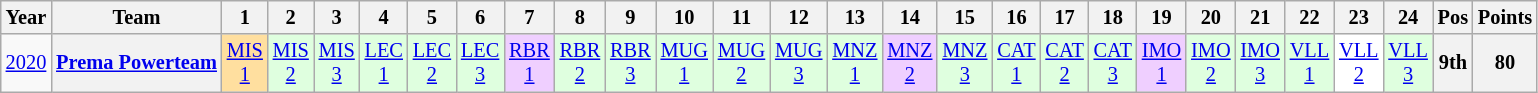<table class="wikitable" style="text-align:center; font-size:85%">
<tr>
<th>Year</th>
<th>Team</th>
<th>1</th>
<th>2</th>
<th>3</th>
<th>4</th>
<th>5</th>
<th>6</th>
<th>7</th>
<th>8</th>
<th>9</th>
<th>10</th>
<th>11</th>
<th>12</th>
<th>13</th>
<th>14</th>
<th>15</th>
<th>16</th>
<th>17</th>
<th>18</th>
<th>19</th>
<th>20</th>
<th>21</th>
<th>22</th>
<th>23</th>
<th>24</th>
<th>Pos</th>
<th>Points</th>
</tr>
<tr>
<td><a href='#'>2020</a></td>
<th nowrap><a href='#'>Prema Powerteam</a></th>
<td style="background:#FFDF9F;"><a href='#'>MIS<br>1</a><br></td>
<td style="background:#DFFFDF;"><a href='#'>MIS<br>2</a><br></td>
<td style="background:#DFFFDF;"><a href='#'>MIS<br>3</a><br></td>
<td style="background:#DFFFDF;"><a href='#'>LEC<br>1</a><br></td>
<td style="background:#DFFFDF;"><a href='#'>LEC<br>2</a><br></td>
<td style="background:#DFFFDF;"><a href='#'>LEC<br>3</a><br></td>
<td style="background:#EFCFFF;"><a href='#'>RBR<br>1</a><br></td>
<td style="background:#DFFFDF;"><a href='#'>RBR<br>2</a><br></td>
<td style="background:#DFFFDF;"><a href='#'>RBR<br>3</a><br></td>
<td style="background:#DFFFDF;"><a href='#'>MUG<br>1</a><br></td>
<td style="background:#DFFFDF;"><a href='#'>MUG<br>2</a><br></td>
<td style="background:#DFFFDF;"><a href='#'>MUG<br>3</a><br></td>
<td style="background:#DFFFDF;"><a href='#'>MNZ<br>1</a><br></td>
<td style="background:#EFCFFF;"><a href='#'>MNZ<br>2</a><br></td>
<td style="background:#DFFFDF;"><a href='#'>MNZ<br>3</a><br></td>
<td style="background:#DFFFDF;"><a href='#'>CAT<br>1</a><br></td>
<td style="background:#DFFFDF;"><a href='#'>CAT<br>2</a><br></td>
<td style="background:#DFFFDF;"><a href='#'>CAT<br>3</a><br></td>
<td style="background:#EFCFFF;"><a href='#'>IMO<br>1</a><br></td>
<td style="background:#DFFFDF;"><a href='#'>IMO<br>2</a><br></td>
<td style="background:#DFFFDF;"><a href='#'>IMO<br>3</a><br></td>
<td style="background:#DFFFDF;"><a href='#'>VLL<br>1</a><br></td>
<td style="background:#FFFFFF;"><a href='#'>VLL<br>2</a><br></td>
<td style="background:#DFFFDF;"><a href='#'>VLL<br>3</a><br></td>
<th>9th</th>
<th>80</th>
</tr>
</table>
